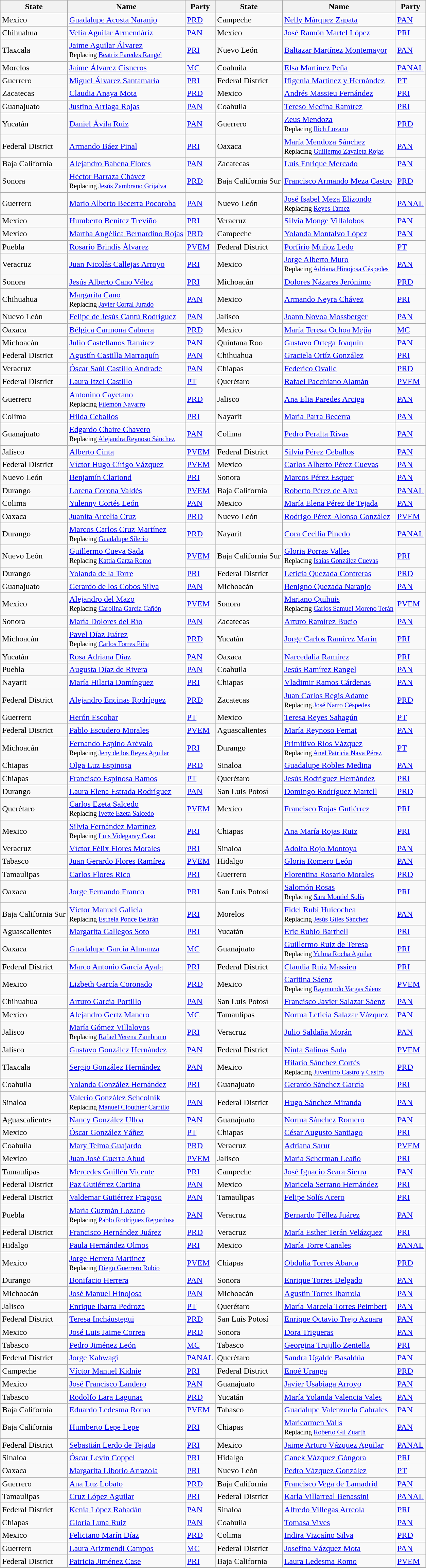<table class="wikitable" class="wikitable mw-collapsible mw-collapsed">
<tr>
<th>State</th>
<th>Name</th>
<th>Party</th>
<th>State</th>
<th>Name</th>
<th>Party</th>
</tr>
<tr>
<td>Mexico</td>
<td><a href='#'>Guadalupe Acosta Naranjo</a></td>
<td><a href='#'>PRD</a></td>
<td>Campeche</td>
<td><a href='#'>Nelly Márquez Zapata</a></td>
<td><a href='#'>PAN</a></td>
</tr>
<tr>
<td>Chihuahua</td>
<td><a href='#'>Velia Aguilar Armendáriz</a></td>
<td><a href='#'>PAN</a></td>
<td>Mexico</td>
<td><a href='#'>José Ramón Martel López</a></td>
<td><a href='#'>PRI</a></td>
</tr>
<tr>
<td>Tlaxcala</td>
<td><a href='#'>Jaime Aguilar Álvarez</a><br><small>Replacing <a href='#'>Beatriz Paredes Rangel</a></small><br></td>
<td><a href='#'>PRI</a></td>
<td>Nuevo León</td>
<td><a href='#'>Baltazar Martínez Montemayor</a></td>
<td><a href='#'>PAN</a></td>
</tr>
<tr>
<td>Morelos</td>
<td><a href='#'>Jaime Álvarez Cisneros</a></td>
<td><a href='#'>MC</a></td>
<td>Coahuila</td>
<td><a href='#'>Elsa Martínez Peña</a></td>
<td><a href='#'>PANAL</a></td>
</tr>
<tr>
<td>Guerrero</td>
<td><a href='#'>Miguel Álvarez Santamaría</a></td>
<td><a href='#'>PRI</a></td>
<td>Federal District</td>
<td><a href='#'>Ifigenia Martínez y Hernández</a></td>
<td><a href='#'>PT</a></td>
</tr>
<tr>
<td>Zacatecas</td>
<td><a href='#'>Claudia Anaya Mota</a></td>
<td><a href='#'>PRD</a></td>
<td>Mexico</td>
<td><a href='#'>Andrés Massieu Fernández</a></td>
<td><a href='#'>PRI</a></td>
</tr>
<tr>
<td>Guanajuato</td>
<td><a href='#'>Justino Arriaga Rojas</a></td>
<td><a href='#'>PAN</a></td>
<td>Coahuila</td>
<td><a href='#'>Tereso Medina Ramírez</a></td>
<td><a href='#'>PRI</a></td>
</tr>
<tr>
<td>Yucatán</td>
<td><a href='#'>Daniel Ávila Ruiz</a></td>
<td><a href='#'>PAN</a></td>
<td>Guerrero</td>
<td><a href='#'>Zeus Mendoza</a><br><small>Replacing <a href='#'>Ilich Lozano</a></small><br></td>
<td><a href='#'>PRD</a></td>
</tr>
<tr>
<td>Federal District</td>
<td><a href='#'>Armando Báez Pinal</a></td>
<td><a href='#'>PRI</a></td>
<td>Oaxaca</td>
<td><a href='#'>María Mendoza Sánchez</a><br><small>Replacing <a href='#'>Guillermo Zavaleta Rojas</a></small><br></td>
<td><a href='#'>PAN</a></td>
</tr>
<tr>
<td>Baja California</td>
<td><a href='#'>Alejandro Bahena Flores</a></td>
<td><a href='#'>PAN</a></td>
<td>Zacatecas</td>
<td><a href='#'>Luis Enrique Mercado</a></td>
<td><a href='#'>PAN</a></td>
</tr>
<tr>
<td>Sonora</td>
<td><a href='#'>Héctor Barraza Chávez</a><br><small>Replacing <a href='#'>Jesús Zambrano Grijalva</a></small><br></td>
<td><a href='#'>PRD</a></td>
<td>Baja California Sur</td>
<td><a href='#'>Francisco Armando Meza Castro</a></td>
<td><a href='#'>PRD</a></td>
</tr>
<tr>
<td>Guerrero</td>
<td><a href='#'>Mario Alberto Becerra Pocoroba</a></td>
<td><a href='#'>PAN</a></td>
<td>Nuevo León</td>
<td><a href='#'>José Isabel Meza Elizondo</a><br><small>Replacing <a href='#'>Reyes Tamez</a></small><br></td>
<td><a href='#'>PANAL</a></td>
</tr>
<tr>
<td>Mexico</td>
<td><a href='#'>Humberto Benítez Treviño</a></td>
<td><a href='#'>PRI</a></td>
<td>Veracruz</td>
<td><a href='#'>Silvia Monge Villalobos</a></td>
<td><a href='#'>PAN</a></td>
</tr>
<tr>
<td>Mexico</td>
<td><a href='#'>Martha Angélica Bernardino Rojas</a></td>
<td><a href='#'>PRD</a></td>
<td>Campeche</td>
<td><a href='#'>Yolanda Montalvo López</a></td>
<td><a href='#'>PAN</a></td>
</tr>
<tr>
<td>Puebla</td>
<td><a href='#'>Rosario Brindis Álvarez</a></td>
<td><a href='#'>PVEM</a></td>
<td>Federal District</td>
<td><a href='#'>Porfirio Muñoz Ledo</a></td>
<td><a href='#'>PT</a></td>
</tr>
<tr>
<td>Veracruz</td>
<td><a href='#'>Juan Nicolás Callejas Arroyo</a></td>
<td><a href='#'>PRI</a></td>
<td>Mexico</td>
<td><a href='#'>Jorge Alberto Muro</a><br><small>Replacing <a href='#'>Adriana Hinojosa Céspedes</a></small><br></td>
<td><a href='#'>PAN</a></td>
</tr>
<tr>
<td>Sonora</td>
<td><a href='#'>Jesús Alberto Cano Vélez</a></td>
<td><a href='#'>PRI</a></td>
<td>Michoacán</td>
<td><a href='#'>Dolores Názares Jerónimo</a></td>
<td><a href='#'>PRD</a></td>
</tr>
<tr>
<td>Chihuahua</td>
<td><a href='#'>Margarita Cano</a><br><small>Replacing <a href='#'>Javier Corral Jurado</a></small><br></td>
<td><a href='#'>PAN</a></td>
<td>Mexico</td>
<td><a href='#'>Armando Neyra Chávez</a></td>
<td><a href='#'>PRI</a></td>
</tr>
<tr>
<td>Nuevo León</td>
<td><a href='#'>Felipe de Jesús Cantú Rodríguez</a></td>
<td><a href='#'>PAN</a></td>
<td>Jalisco</td>
<td><a href='#'>Joann Novoa Mossberger</a></td>
<td><a href='#'>PAN</a></td>
</tr>
<tr>
<td>Oaxaca</td>
<td><a href='#'>Bélgica Carmona Cabrera</a></td>
<td><a href='#'>PRD</a></td>
<td>Mexico</td>
<td><a href='#'>María Teresa Ochoa Mejía</a></td>
<td><a href='#'>MC</a></td>
</tr>
<tr>
<td>Michoacán</td>
<td><a href='#'>Julio Castellanos Ramírez</a></td>
<td><a href='#'>PAN</a></td>
<td>Quintana Roo</td>
<td><a href='#'>Gustavo Ortega Joaquín</a></td>
<td><a href='#'>PAN</a></td>
</tr>
<tr>
<td>Federal District</td>
<td><a href='#'>Agustín Castilla Marroquín</a></td>
<td><a href='#'>PAN</a></td>
<td>Chihuahua</td>
<td><a href='#'>Graciela Ortíz González</a></td>
<td><a href='#'>PRI</a></td>
</tr>
<tr>
<td>Veracruz</td>
<td><a href='#'>Óscar Saúl Castillo Andrade</a></td>
<td><a href='#'>PAN</a></td>
<td>Chiapas</td>
<td><a href='#'>Federico Ovalle</a></td>
<td><a href='#'>PRD</a></td>
</tr>
<tr>
<td>Federal District</td>
<td><a href='#'>Laura Itzel Castillo</a></td>
<td><a href='#'>PT</a></td>
<td>Querétaro</td>
<td><a href='#'>Rafael Pacchiano Alamán</a></td>
<td><a href='#'>PVEM</a></td>
</tr>
<tr>
<td>Guerrero</td>
<td><a href='#'>Antonino Cayetano</a><br><small>Replacing <a href='#'>Filemón Navarro</a></small><br></td>
<td><a href='#'>PRD</a></td>
<td>Jalisco</td>
<td><a href='#'>Ana Elia Paredes Arciga</a></td>
<td><a href='#'>PAN</a></td>
</tr>
<tr>
<td>Colima</td>
<td><a href='#'>Hilda Ceballos</a></td>
<td><a href='#'>PRI</a></td>
<td>Nayarit</td>
<td><a href='#'>María Parra Becerra</a></td>
<td><a href='#'>PAN</a></td>
</tr>
<tr>
<td>Guanajuato</td>
<td><a href='#'>Edgardo Chaire Chavero</a><br><small>Replacing <a href='#'>Alejandra Reynoso Sánchez</a></small><br></td>
<td><a href='#'>PAN</a></td>
<td>Colima</td>
<td><a href='#'>Pedro Peralta Rivas</a></td>
<td><a href='#'>PAN</a></td>
</tr>
<tr>
<td>Jalisco</td>
<td><a href='#'>Alberto Cinta</a></td>
<td><a href='#'>PVEM</a></td>
<td>Federal District</td>
<td><a href='#'>Silvia Pérez Ceballos</a></td>
<td><a href='#'>PAN</a></td>
</tr>
<tr>
<td>Federal District</td>
<td><a href='#'>Víctor Hugo Círigo Vázquez</a></td>
<td><a href='#'>PVEM</a></td>
<td>Mexico</td>
<td><a href='#'>Carlos Alberto Pérez Cuevas</a></td>
<td><a href='#'>PAN</a></td>
</tr>
<tr>
<td>Nuevo León</td>
<td><a href='#'>Benjamín Clariond</a></td>
<td><a href='#'>PRI</a></td>
<td>Sonora</td>
<td><a href='#'>Marcos Pérez Esquer</a></td>
<td><a href='#'>PAN</a></td>
</tr>
<tr>
<td>Durango</td>
<td><a href='#'>Lorena Corona Valdés</a></td>
<td><a href='#'>PVEM</a></td>
<td>Baja California</td>
<td><a href='#'>Roberto Pérez de Alva</a></td>
<td><a href='#'>PANAL</a></td>
</tr>
<tr>
<td>Colima</td>
<td><a href='#'>Yulenny Cortés León</a></td>
<td><a href='#'>PAN</a></td>
<td>Mexico</td>
<td><a href='#'>María Elena Pérez de Tejada</a></td>
<td><a href='#'>PAN</a></td>
</tr>
<tr>
<td>Oaxaca</td>
<td><a href='#'>Juanita Arcelia Cruz</a></td>
<td><a href='#'>PRD</a></td>
<td>Nuevo León</td>
<td><a href='#'>Rodrigo Pérez-Alonso González</a></td>
<td><a href='#'>PVEM</a></td>
</tr>
<tr>
<td>Durango</td>
<td><a href='#'>Marcos Carlos Cruz Martínez</a><br><small>Replacing <a href='#'>Guadalupe Silerio</a></small><br></td>
<td><a href='#'>PRD</a></td>
<td>Nayarit</td>
<td><a href='#'>Cora Cecilia Pinedo</a></td>
<td><a href='#'>PANAL</a></td>
</tr>
<tr>
<td>Nuevo León</td>
<td><a href='#'>Guillermo Cueva Sada</a><br><small>Replacing <a href='#'>Kattia Garza Romo</a></small><br></td>
<td><a href='#'>PVEM</a></td>
<td>Baja California Sur</td>
<td><a href='#'>Gloria Porras Valles</a><br><small>Replacing <a href='#'>Isaías González Cuevas</a></small><br></td>
<td><a href='#'>PRI</a></td>
</tr>
<tr>
<td>Durango</td>
<td><a href='#'>Yolanda de la Torre</a></td>
<td><a href='#'>PRI</a></td>
<td>Federal District</td>
<td><a href='#'>Leticia Quezada Contreras</a></td>
<td><a href='#'>PRD</a></td>
</tr>
<tr>
<td>Guanajuato</td>
<td><a href='#'>Gerardo de los Cobos Silva</a></td>
<td><a href='#'>PAN</a></td>
<td>Michoacán</td>
<td><a href='#'>Benigno Quezada Naranjo</a></td>
<td><a href='#'>PAN</a></td>
</tr>
<tr>
<td>Mexico</td>
<td><a href='#'>Alejandro del Mazo</a><br><small>Replacing <a href='#'>Carolina García Cañón</a></small><br></td>
<td><a href='#'>PVEM</a></td>
<td>Sonora</td>
<td><a href='#'>Mariano Quihuis</a><br><small>Replacing <a href='#'>Carlos Samuel Moreno Terán</a></small><br></td>
<td><a href='#'>PVEM</a></td>
</tr>
<tr>
<td>Sonora</td>
<td><a href='#'>María Dolores del Río</a></td>
<td><a href='#'>PAN</a></td>
<td>Zacatecas</td>
<td><a href='#'>Arturo Ramírez Bucio</a></td>
<td><a href='#'>PAN</a></td>
</tr>
<tr>
<td>Michoacán</td>
<td><a href='#'>Pavel Díaz Juárez</a><br><small>Replacing <a href='#'>Carlos Torres Piña</a></small><br></td>
<td><a href='#'>PRD</a></td>
<td>Yucatán</td>
<td><a href='#'>Jorge Carlos Ramírez Marín</a></td>
<td><a href='#'>PRI</a></td>
</tr>
<tr>
<td>Yucatán</td>
<td><a href='#'>Rosa Adriana Díaz</a></td>
<td><a href='#'>PAN</a></td>
<td>Oaxaca</td>
<td><a href='#'>Narcedalia Ramírez</a></td>
<td><a href='#'>PRI</a></td>
</tr>
<tr>
<td>Puebla</td>
<td><a href='#'>Augusta Díaz de Rivera</a></td>
<td><a href='#'>PAN</a></td>
<td>Coahuila</td>
<td><a href='#'>Jesús Ramírez Rangel</a></td>
<td><a href='#'>PAN</a></td>
</tr>
<tr>
<td>Nayarit</td>
<td><a href='#'>María Hilaria Domínguez</a></td>
<td><a href='#'>PRI</a></td>
<td>Chiapas</td>
<td><a href='#'>Vladimir Ramos Cárdenas</a></td>
<td><a href='#'>PAN</a></td>
</tr>
<tr>
<td>Federal District</td>
<td><a href='#'>Alejandro Encinas Rodríguez</a></td>
<td><a href='#'>PRD</a></td>
<td>Zacatecas</td>
<td><a href='#'>Juan Carlos Regis Adame</a><br><small>Replacing <a href='#'>José Narro Céspedes</a></small><br></td>
<td><a href='#'>PRD</a></td>
</tr>
<tr>
<td>Guerrero</td>
<td><a href='#'>Herón Escobar</a></td>
<td><a href='#'>PT</a></td>
<td>Mexico</td>
<td><a href='#'>Teresa Reyes Sahagún</a></td>
<td><a href='#'>PT</a></td>
</tr>
<tr>
<td>Federal District</td>
<td><a href='#'>Pablo Escudero Morales</a></td>
<td><a href='#'>PVEM</a></td>
<td>Aguascalientes</td>
<td><a href='#'>María Reynoso Femat</a></td>
<td><a href='#'>PAN</a></td>
</tr>
<tr>
<td>Michoacán</td>
<td><a href='#'>Fernando Espino Arévalo</a><br><small>Replacing <a href='#'>Jeny de los Reyes Aguilar</a></small><br></td>
<td><a href='#'>PRI</a></td>
<td>Durango</td>
<td><a href='#'>Primitivo Ríos Vázquez</a><br><small>Replacing <a href='#'>Anel Patricia Nava Pérez</a></small><br></td>
<td><a href='#'>PT</a></td>
</tr>
<tr>
<td>Chiapas</td>
<td><a href='#'>Olga Luz Espinosa</a></td>
<td><a href='#'>PRD</a></td>
<td>Sinaloa</td>
<td><a href='#'>Guadalupe Robles Medina</a></td>
<td><a href='#'>PAN</a></td>
</tr>
<tr>
<td>Chiapas</td>
<td><a href='#'>Francisco Espinosa Ramos</a></td>
<td><a href='#'>PT</a></td>
<td>Querétaro</td>
<td><a href='#'>Jesús Rodríguez Hernández</a></td>
<td><a href='#'>PRI</a></td>
</tr>
<tr>
<td>Durango</td>
<td><a href='#'>Laura Elena Estrada Rodríguez</a></td>
<td><a href='#'>PAN</a></td>
<td>San Luis Potosí</td>
<td><a href='#'>Domingo Rodríguez Martell</a></td>
<td><a href='#'>PRD</a></td>
</tr>
<tr>
<td>Querétaro</td>
<td><a href='#'>Carlos Ezeta Salcedo</a><br><small>Replacing <a href='#'>Ivette Ezeta Salcedo</a></small><br></td>
<td><a href='#'>PVEM</a></td>
<td>Mexico</td>
<td><a href='#'>Francisco Rojas Gutiérrez</a></td>
<td><a href='#'>PRI</a></td>
</tr>
<tr>
<td>Mexico</td>
<td><a href='#'>Silvia Fernández Martínez</a><br><small>Replacing <a href='#'>Luis Videgaray Caso</a></small><br></td>
<td><a href='#'>PRI</a></td>
<td>Chiapas</td>
<td><a href='#'>Ana María Rojas Ruiz</a></td>
<td><a href='#'>PRI</a></td>
</tr>
<tr>
<td>Veracruz</td>
<td><a href='#'>Víctor Félix Flores Morales</a></td>
<td><a href='#'>PRI</a></td>
<td>Sinaloa</td>
<td><a href='#'>Adolfo Rojo Montoya</a></td>
<td><a href='#'>PAN</a></td>
</tr>
<tr>
<td>Tabasco</td>
<td><a href='#'>Juan Gerardo Flores Ramírez</a></td>
<td><a href='#'>PVEM</a></td>
<td>Hidalgo</td>
<td><a href='#'>Gloria Romero León</a></td>
<td><a href='#'>PAN</a></td>
</tr>
<tr>
<td>Tamaulipas</td>
<td><a href='#'>Carlos Flores Rico</a></td>
<td><a href='#'>PRI</a></td>
<td>Guerrero</td>
<td><a href='#'>Florentina Rosario Morales</a></td>
<td><a href='#'>PRD</a></td>
</tr>
<tr>
<td>Oaxaca</td>
<td><a href='#'>Jorge Fernando Franco</a></td>
<td><a href='#'>PRI</a></td>
<td>San Luis Potosí</td>
<td><a href='#'>Salomón Rosas</a><br><small>Replacing <a href='#'>Sara Montiel Solís</a></small><br></td>
<td><a href='#'>PRI</a></td>
</tr>
<tr>
<td>Baja California Sur</td>
<td><a href='#'>Víctor Manuel Galicia</a><br><small>Replacing <a href='#'>Esthela Ponce Beltrán</a></small><br></td>
<td><a href='#'>PRI</a></td>
<td>Morelos</td>
<td><a href='#'>Fidel Rubí Huicochea</a><br><small>Replacing <a href='#'>Jesús Giles Sánchez</a></small><br></td>
<td><a href='#'>PAN</a></td>
</tr>
<tr>
<td>Aguascalientes</td>
<td><a href='#'>Margarita Gallegos Soto</a></td>
<td><a href='#'>PRI</a></td>
<td>Yucatán</td>
<td><a href='#'>Eric Rubio Barthell</a></td>
<td><a href='#'>PRI</a></td>
</tr>
<tr>
<td>Oaxaca</td>
<td><a href='#'>Guadalupe García Almanza</a></td>
<td><a href='#'>MC</a></td>
<td>Guanajuato</td>
<td><a href='#'>Guillermo Ruiz de Teresa</a><br><small>Replacing <a href='#'>Yulma Rocha Aguilar</a></small><br></td>
<td><a href='#'>PRI</a></td>
</tr>
<tr>
<td>Federal District</td>
<td><a href='#'>Marco Antonio García Ayala</a></td>
<td><a href='#'>PRI</a></td>
<td>Federal District</td>
<td><a href='#'>Claudia Ruiz Massieu</a></td>
<td><a href='#'>PRI</a></td>
</tr>
<tr>
<td>Mexico</td>
<td><a href='#'>Lizbeth García Coronado</a></td>
<td><a href='#'>PRD</a></td>
<td>Mexico</td>
<td><a href='#'>Caritina Sáenz</a><br><small>Replacing <a href='#'>Raymundo Vargas Sáenz</a></small><br></td>
<td><a href='#'>PVEM</a></td>
</tr>
<tr>
<td>Chihuahua</td>
<td><a href='#'>Arturo García Portillo</a></td>
<td><a href='#'>PAN</a></td>
<td>San Luis Potosí</td>
<td><a href='#'>Francisco Javier Salazar Sáenz</a></td>
<td><a href='#'>PAN</a></td>
</tr>
<tr>
<td>Mexico</td>
<td><a href='#'>Alejandro Gertz Manero</a></td>
<td><a href='#'>MC</a></td>
<td>Tamaulipas</td>
<td><a href='#'>Norma Leticia Salazar Vázquez</a></td>
<td><a href='#'>PAN</a></td>
</tr>
<tr>
<td>Jalisco</td>
<td><a href='#'>María Gómez Villalovos</a><br><small>Replacing <a href='#'>Rafael Yerena Zambrano</a></small><br></td>
<td><a href='#'>PRI</a></td>
<td>Veracruz</td>
<td><a href='#'>Julio Saldaña Morán</a></td>
<td><a href='#'>PAN</a></td>
</tr>
<tr>
<td>Jalisco</td>
<td><a href='#'>Gustavo González Hernández</a></td>
<td><a href='#'>PAN</a></td>
<td>Federal District</td>
<td><a href='#'>Ninfa Salinas Sada</a></td>
<td><a href='#'>PVEM</a></td>
</tr>
<tr>
<td>Tlaxcala</td>
<td><a href='#'>Sergio González Hernández</a></td>
<td><a href='#'>PAN</a></td>
<td>Mexico</td>
<td><a href='#'>Hilario Sánchez Cortés</a><br><small>Replacing <a href='#'>Juventino Castro y Castro</a></small><br></td>
<td><a href='#'>PRD</a></td>
</tr>
<tr>
<td>Coahuila</td>
<td><a href='#'>Yolanda González Hernández</a></td>
<td><a href='#'>PRI</a></td>
<td>Guanajuato</td>
<td><a href='#'>Gerardo Sánchez García</a></td>
<td><a href='#'>PRI</a></td>
</tr>
<tr>
<td>Sinaloa</td>
<td><a href='#'>Valerio González Schcolnik</a><br><small>Replacing <a href='#'>Manuel Clouthier Carrillo</a></small><br></td>
<td><a href='#'>PAN</a></td>
<td>Federal District</td>
<td><a href='#'>Hugo Sánchez Miranda</a></td>
<td><a href='#'>PAN</a></td>
</tr>
<tr>
<td>Aguascalientes</td>
<td><a href='#'>Nancy González Ulloa</a></td>
<td><a href='#'>PAN</a></td>
<td>Guanajuato</td>
<td><a href='#'>Norma Sánchez Romero</a></td>
<td><a href='#'>PAN</a></td>
</tr>
<tr>
<td>Mexico</td>
<td><a href='#'>Óscar González Yáñez</a></td>
<td><a href='#'>PT</a></td>
<td>Chiapas</td>
<td><a href='#'>César Augusto Santiago</a></td>
<td><a href='#'>PRI</a></td>
</tr>
<tr>
<td>Coahuila</td>
<td><a href='#'>Mary Telma Guajardo</a></td>
<td><a href='#'>PRD</a></td>
<td>Veracruz</td>
<td><a href='#'>Adriana Sarur</a></td>
<td><a href='#'>PVEM</a></td>
</tr>
<tr>
<td>Mexico</td>
<td><a href='#'>Juan José Guerra Abud</a></td>
<td><a href='#'>PVEM</a></td>
<td>Jalisco</td>
<td><a href='#'>María Scherman Leaño</a></td>
<td><a href='#'>PRI</a></td>
</tr>
<tr>
<td>Tamaulipas</td>
<td><a href='#'>Mercedes Guillén Vicente</a></td>
<td><a href='#'>PRI</a></td>
<td>Campeche</td>
<td><a href='#'>José Ignacio Seara Sierra</a></td>
<td><a href='#'>PAN</a></td>
</tr>
<tr>
<td>Federal District</td>
<td><a href='#'>Paz Gutiérrez Cortina</a></td>
<td><a href='#'>PAN</a></td>
<td>Mexico</td>
<td><a href='#'>Maricela Serrano Hernández</a></td>
<td><a href='#'>PRI</a></td>
</tr>
<tr>
<td>Federal District</td>
<td><a href='#'>Valdemar Gutiérrez Fragoso</a></td>
<td><a href='#'>PAN</a></td>
<td>Tamaulipas</td>
<td><a href='#'>Felipe Solís Acero</a></td>
<td><a href='#'>PRI</a></td>
</tr>
<tr>
<td>Puebla</td>
<td><a href='#'>María Guzmán Lozano</a><br><small>Replacing <a href='#'>Pablo Rodríguez Regordosa</a></small><br></td>
<td><a href='#'>PAN</a></td>
<td>Veracruz</td>
<td><a href='#'>Bernardo Téllez Juárez</a></td>
<td><a href='#'>PAN</a></td>
</tr>
<tr>
<td>Federal District</td>
<td><a href='#'>Francisco Hernández Juárez</a></td>
<td><a href='#'>PRD</a></td>
<td>Veracruz</td>
<td><a href='#'>María Esther Terán Velázquez</a></td>
<td><a href='#'>PRI</a></td>
</tr>
<tr>
<td>Hidalgo</td>
<td><a href='#'>Paula Hernández Olmos</a></td>
<td><a href='#'>PRI</a></td>
<td>Mexico</td>
<td><a href='#'>María Torre Canales</a></td>
<td><a href='#'>PANAL</a></td>
</tr>
<tr>
<td>Mexico</td>
<td><a href='#'>Jorge Herrera Martínez</a><br><small>Replacing <a href='#'>Diego Guerrero Rubio</a></small><br></td>
<td><a href='#'>PVEM</a></td>
<td>Chiapas</td>
<td><a href='#'>Obdulia Torres Abarca</a></td>
<td><a href='#'>PRD</a></td>
</tr>
<tr>
<td>Durango</td>
<td><a href='#'>Bonifacio Herrera</a></td>
<td><a href='#'>PAN</a></td>
<td>Sonora</td>
<td><a href='#'>Enrique Torres Delgado</a></td>
<td><a href='#'>PAN</a></td>
</tr>
<tr>
<td>Michoacán</td>
<td><a href='#'>José Manuel Hinojosa</a></td>
<td><a href='#'>PAN</a></td>
<td>Michoacán</td>
<td><a href='#'>Agustín Torres Ibarrola</a></td>
<td><a href='#'>PAN</a></td>
</tr>
<tr>
<td>Jalisco</td>
<td><a href='#'>Enrique Ibarra Pedroza</a></td>
<td><a href='#'>PT</a></td>
<td>Querétaro</td>
<td><a href='#'>María Marcela Torres Peimbert</a></td>
<td><a href='#'>PAN</a></td>
</tr>
<tr>
<td>Federal District</td>
<td><a href='#'>Teresa Incháustegui</a></td>
<td><a href='#'>PRD</a></td>
<td>San Luis Potosí</td>
<td><a href='#'>Enrique Octavio Trejo Azuara</a></td>
<td><a href='#'>PAN</a></td>
</tr>
<tr>
<td>Mexico</td>
<td><a href='#'>José Luis Jaime Correa</a></td>
<td><a href='#'>PRD</a></td>
<td>Sonora</td>
<td><a href='#'>Dora Trigueras</a></td>
<td><a href='#'>PAN</a></td>
</tr>
<tr>
<td>Tabasco</td>
<td><a href='#'>Pedro Jiménez León</a></td>
<td><a href='#'>MC</a></td>
<td>Tabasco</td>
<td><a href='#'>Georgina Trujillo Zentella</a></td>
<td><a href='#'>PRI</a></td>
</tr>
<tr>
<td>Federal District</td>
<td><a href='#'>Jorge Kahwagi</a></td>
<td><a href='#'>PANAL</a></td>
<td>Querétaro</td>
<td><a href='#'>Sandra Ugalde Basaldúa</a></td>
<td><a href='#'>PAN</a></td>
</tr>
<tr>
<td>Campeche</td>
<td><a href='#'>Víctor Manuel Kidnie</a></td>
<td><a href='#'>PRI</a></td>
<td>Federal District</td>
<td><a href='#'>Enoé Uranga</a></td>
<td><a href='#'>PRD</a></td>
</tr>
<tr>
<td>Mexico</td>
<td><a href='#'>José Francisco Landero</a></td>
<td><a href='#'>PAN</a></td>
<td>Guanajuato</td>
<td><a href='#'>Javier Usabiaga Arroyo</a></td>
<td><a href='#'>PAN</a></td>
</tr>
<tr>
<td>Tabasco</td>
<td><a href='#'>Rodolfo Lara Lagunas</a></td>
<td><a href='#'>PRD</a></td>
<td>Yucatán</td>
<td><a href='#'>María Yolanda Valencia Vales</a></td>
<td><a href='#'>PAN</a></td>
</tr>
<tr>
<td>Baja California</td>
<td><a href='#'>Eduardo Ledesma Romo</a></td>
<td><a href='#'>PVEM</a></td>
<td>Tabasco</td>
<td><a href='#'>Guadalupe Valenzuela Cabrales</a></td>
<td><a href='#'>PAN</a></td>
</tr>
<tr>
<td>Baja California</td>
<td><a href='#'>Humberto Lepe Lepe</a></td>
<td><a href='#'>PRI</a></td>
<td>Chiapas</td>
<td><a href='#'>Maricarmen Valls</a><br><small>Replacing <a href='#'>Roberto Gil Zuarth</a></small><br></td>
<td><a href='#'>PAN</a></td>
</tr>
<tr>
<td>Federal District</td>
<td><a href='#'>Sebastián Lerdo de Tejada</a></td>
<td><a href='#'>PRI</a></td>
<td>Mexico</td>
<td><a href='#'>Jaime Arturo Vázquez Aguilar</a></td>
<td><a href='#'>PANAL</a></td>
</tr>
<tr>
<td>Sinaloa</td>
<td><a href='#'>Óscar Levín Coppel</a></td>
<td><a href='#'>PRI</a></td>
<td>Hidalgo</td>
<td><a href='#'>Canek Vázquez Góngora</a></td>
<td><a href='#'>PRI</a></td>
</tr>
<tr>
<td>Oaxaca</td>
<td><a href='#'>Margarita Liborio Arrazola</a></td>
<td><a href='#'>PRI</a></td>
<td>Nuevo León</td>
<td><a href='#'>Pedro Vázquez González</a></td>
<td><a href='#'>PT</a></td>
</tr>
<tr>
<td>Guerrero</td>
<td><a href='#'>Ana Luz Lobato</a></td>
<td><a href='#'>PRD</a></td>
<td>Baja California</td>
<td><a href='#'>Francisco Vega de Lamadrid</a></td>
<td><a href='#'>PAN</a></td>
</tr>
<tr>
<td>Tamaulipas</td>
<td><a href='#'>Cruz López Aguilar</a></td>
<td><a href='#'>PRI</a></td>
<td>Federal District</td>
<td><a href='#'>Karla Villarreal Benassini</a></td>
<td><a href='#'>PANAL</a></td>
</tr>
<tr>
<td>Federal District</td>
<td><a href='#'>Kenia López Rabadán</a></td>
<td><a href='#'>PAN</a></td>
<td>Sinaloa</td>
<td><a href='#'>Alfredo Villegas Arreola</a></td>
<td><a href='#'>PRI</a></td>
</tr>
<tr>
<td>Chiapas</td>
<td><a href='#'>Gloria Luna Ruiz</a></td>
<td><a href='#'>PAN</a></td>
<td>Coahuila</td>
<td><a href='#'>Tomasa Vives</a></td>
<td><a href='#'>PAN</a></td>
</tr>
<tr>
<td>Mexico</td>
<td><a href='#'>Feliciano Marín Díaz</a></td>
<td><a href='#'>PRD</a></td>
<td>Colima</td>
<td><a href='#'>Indira Vizcaíno Silva</a></td>
<td><a href='#'>PRD</a></td>
</tr>
<tr>
<td>Guerrero</td>
<td><a href='#'>Laura Arizmendi Campos</a></td>
<td><a href='#'>MC</a></td>
<td>Federal District</td>
<td><a href='#'>Josefina Vázquez Mota</a></td>
<td><a href='#'>PAN</a></td>
</tr>
<tr>
<td>Federal District</td>
<td><a href='#'>Patricia Jiménez Case</a></td>
<td><a href='#'>PRI</a></td>
<td>Baja California</td>
<td><a href='#'>Laura Ledesma Romo</a></td>
<td><a href='#'>PVEM</a></td>
</tr>
</table>
